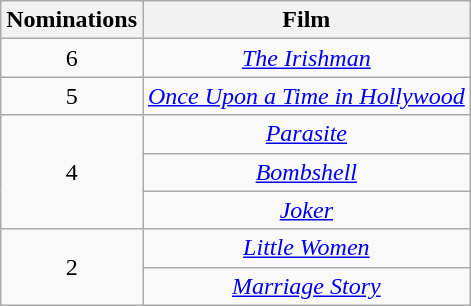<table class="wikitable plainrowheaders" style="text-align:center;">
<tr>
<th scope="col" style="width:55px;">Nominations</th>
<th scope="col" style="text-align:center;">Film</th>
</tr>
<tr>
<td scope=row style="text-align:center">6</td>
<td><em><a href='#'>The Irishman</a></em></td>
</tr>
<tr>
<td scope="row" style="text-align:center">5</td>
<td><em><a href='#'>Once Upon a Time in Hollywood</a></em></td>
</tr>
<tr>
<td rowspan="3" scope="row" style="text-align:center">4</td>
<td><em><a href='#'>Parasite</a></em></td>
</tr>
<tr>
<td><em><a href='#'>Bombshell</a></em></td>
</tr>
<tr>
<td><em><a href='#'>Joker</a></em></td>
</tr>
<tr>
<td scope=row rowspan=2 style="text-align:center;">2</td>
<td><em><a href='#'>Little Women</a></em></td>
</tr>
<tr>
<td><em><a href='#'>Marriage Story</a></em></td>
</tr>
</table>
